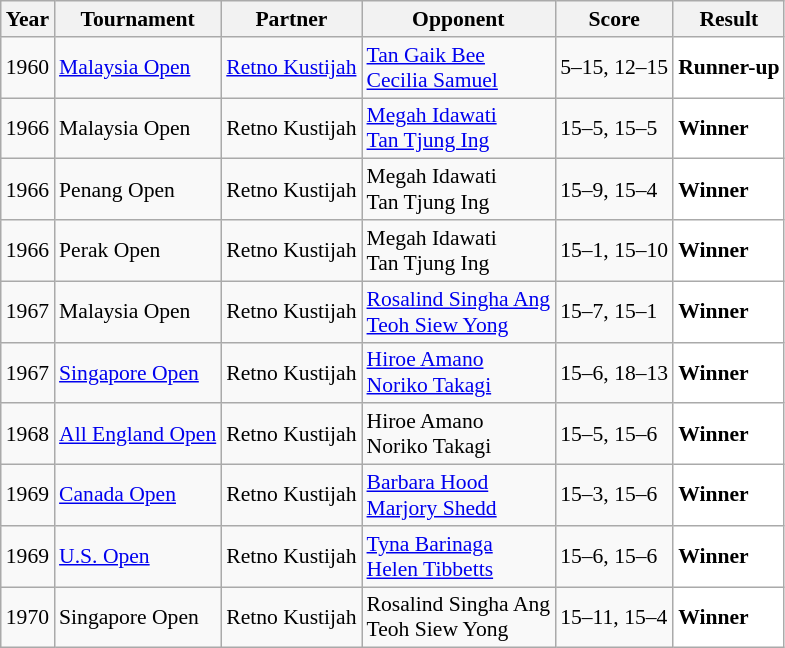<table class="sortable wikitable" style="font-size: 90%;">
<tr>
<th>Year</th>
<th>Tournament</th>
<th>Partner</th>
<th>Opponent</th>
<th>Score</th>
<th>Result</th>
</tr>
<tr>
<td align="center">1960</td>
<td align="left"><a href='#'>Malaysia Open</a></td>
<td align="left"> <a href='#'>Retno Kustijah</a></td>
<td align="left"> <a href='#'>Tan Gaik Bee</a><br> <a href='#'>Cecilia Samuel</a></td>
<td align="left">5–15, 12–15</td>
<td style="text-align:left; background:white"> <strong>Runner-up</strong></td>
</tr>
<tr>
<td align="center">1966</td>
<td align="left">Malaysia Open</td>
<td align="left"> Retno Kustijah</td>
<td align="left"> <a href='#'>Megah Idawati</a><br> <a href='#'>Tan Tjung Ing</a></td>
<td align="left">15–5, 15–5</td>
<td style="text-align:left; background:white"> <strong>Winner</strong></td>
</tr>
<tr>
<td align="center">1966</td>
<td align="left">Penang Open</td>
<td align="left"> Retno Kustijah</td>
<td align="left"> Megah Idawati<br> Tan Tjung Ing</td>
<td align="left">15–9, 15–4</td>
<td style="text-align:left; background:white"> <strong>Winner</strong></td>
</tr>
<tr>
<td align="center">1966</td>
<td align="left">Perak Open</td>
<td align="left"> Retno Kustijah</td>
<td align="left"> Megah Idawati <br>  Tan Tjung Ing</td>
<td align="left">15–1, 15–10</td>
<td style="text-align:left; background:white"> <strong>Winner</strong></td>
</tr>
<tr>
<td align="center">1967</td>
<td align="left">Malaysia Open</td>
<td align="left"> Retno Kustijah</td>
<td align="left"> <a href='#'>Rosalind Singha Ang</a><br> <a href='#'>Teoh Siew Yong</a></td>
<td align="left">15–7, 15–1</td>
<td style="text-align:left; background:white"> <strong>Winner</strong></td>
</tr>
<tr>
<td align="center">1967</td>
<td align="left"><a href='#'>Singapore Open</a></td>
<td align="left"> Retno Kustijah</td>
<td align="left"> <a href='#'>Hiroe Amano</a><br> <a href='#'>Noriko Takagi</a></td>
<td align="left">15–6, 18–13</td>
<td style="text-align:left; background:white"> <strong>Winner</strong></td>
</tr>
<tr>
<td align="center">1968</td>
<td align="left"><a href='#'>All England Open</a></td>
<td align="left"> Retno Kustijah</td>
<td align="left"> Hiroe Amano<br> Noriko Takagi</td>
<td align="left">15–5, 15–6</td>
<td style="text-align:left; background:white"> <strong>Winner</strong></td>
</tr>
<tr>
<td align="center">1969</td>
<td align="left"><a href='#'>Canada Open</a></td>
<td align="left"> Retno Kustijah</td>
<td align="left"> <a href='#'>Barbara Hood</a><br> <a href='#'>Marjory Shedd</a></td>
<td align="left">15–3, 15–6</td>
<td style="text-align:left; background:white"> <strong>Winner</strong></td>
</tr>
<tr>
<td align="center">1969</td>
<td align="left"><a href='#'>U.S. Open</a></td>
<td align="left"> Retno Kustijah</td>
<td align="left"> <a href='#'>Tyna Barinaga</a><br> <a href='#'>Helen Tibbetts</a></td>
<td align="left">15–6, 15–6</td>
<td style="text-align:left; background:white"> <strong>Winner</strong></td>
</tr>
<tr>
<td align="center">1970</td>
<td align="left">Singapore Open</td>
<td align="left"> Retno Kustijah</td>
<td align="left"> Rosalind Singha Ang <br>  Teoh Siew Yong</td>
<td align="left">15–11, 15–4</td>
<td style="text-align:left; background:white"> <strong>Winner</strong></td>
</tr>
</table>
